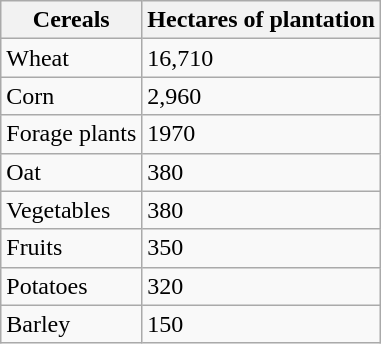<table class="wikitable">
<tr>
<th>Cereals</th>
<th>Hectares of plantation</th>
</tr>
<tr>
<td>Wheat</td>
<td>16,710</td>
</tr>
<tr>
<td>Corn</td>
<td>2,960</td>
</tr>
<tr>
<td>Forage plants</td>
<td>1970</td>
</tr>
<tr>
<td>Oat</td>
<td>380</td>
</tr>
<tr>
<td>Vegetables</td>
<td>380</td>
</tr>
<tr>
<td>Fruits</td>
<td>350</td>
</tr>
<tr>
<td>Potatoes</td>
<td>320</td>
</tr>
<tr>
<td>Barley</td>
<td>150</td>
</tr>
</table>
